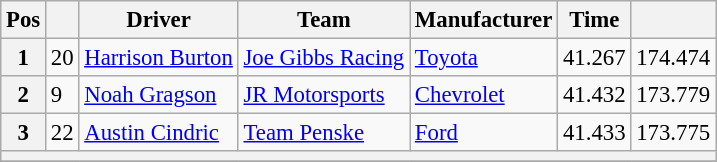<table class="wikitable" style="font-size:95%">
<tr>
<th>Pos</th>
<th></th>
<th>Driver</th>
<th>Team</th>
<th>Manufacturer</th>
<th>Time</th>
<th></th>
</tr>
<tr>
<th>1</th>
<td>20</td>
<td><a href='#'>Harrison Burton</a></td>
<td><a href='#'>Joe Gibbs Racing</a></td>
<td><a href='#'>Toyota</a></td>
<td>41.267</td>
<td>174.474</td>
</tr>
<tr>
<th>2</th>
<td>9</td>
<td><a href='#'>Noah Gragson</a></td>
<td><a href='#'>JR Motorsports</a></td>
<td><a href='#'>Chevrolet</a></td>
<td>41.432</td>
<td>173.779</td>
</tr>
<tr>
<th>3</th>
<td>22</td>
<td><a href='#'>Austin Cindric</a></td>
<td><a href='#'>Team Penske</a></td>
<td><a href='#'>Ford</a></td>
<td>41.433</td>
<td>173.775</td>
</tr>
<tr>
<th colspan="7"></th>
</tr>
<tr>
</tr>
</table>
